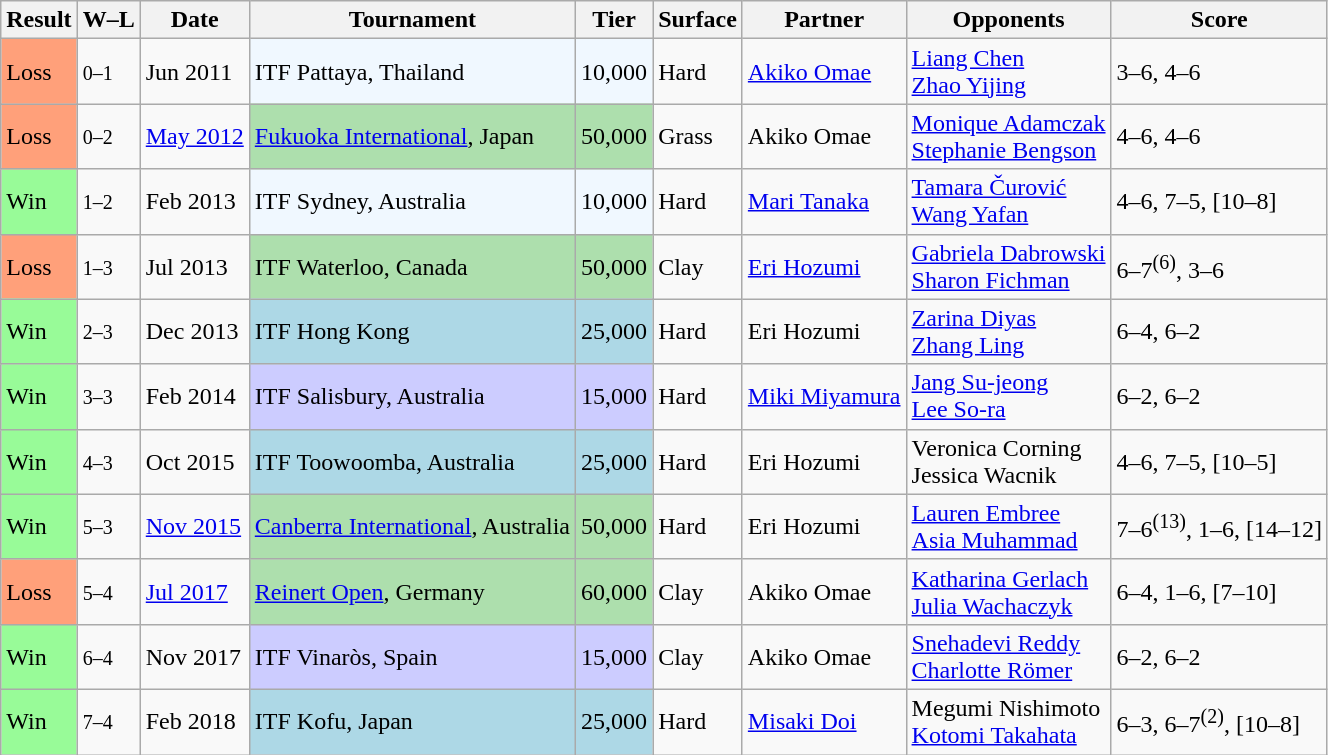<table class="sortable wikitable">
<tr>
<th>Result</th>
<th class="unsortable">W–L</th>
<th>Date</th>
<th>Tournament</th>
<th>Tier</th>
<th>Surface</th>
<th>Partner</th>
<th>Opponents</th>
<th class="unsortable">Score</th>
</tr>
<tr>
<td style="background:#ffa07a;">Loss</td>
<td><small>0–1</small></td>
<td>Jun 2011</td>
<td style="background:#f0f8ff;">ITF Pattaya, Thailand</td>
<td style="background:#f0f8ff;">10,000</td>
<td>Hard</td>
<td> <a href='#'>Akiko Omae</a></td>
<td> <a href='#'>Liang Chen</a> <br>  <a href='#'>Zhao Yijing</a></td>
<td>3–6, 4–6</td>
</tr>
<tr>
<td style="background:#ffa07a;">Loss</td>
<td><small>0–2</small></td>
<td><a href='#'>May 2012</a></td>
<td style="background:#addfad;"><a href='#'>Fukuoka International</a>, Japan</td>
<td style="background:#addfad;">50,000</td>
<td>Grass</td>
<td> Akiko Omae</td>
<td> <a href='#'>Monique Adamczak</a> <br>  <a href='#'>Stephanie Bengson</a></td>
<td>4–6, 4–6</td>
</tr>
<tr>
<td style="background:#98fb98;">Win</td>
<td><small>1–2</small></td>
<td>Feb 2013</td>
<td style="background:#f0f8ff;">ITF Sydney, Australia</td>
<td style="background:#f0f8ff;">10,000</td>
<td>Hard</td>
<td> <a href='#'>Mari Tanaka</a></td>
<td> <a href='#'>Tamara Čurović</a> <br>  <a href='#'>Wang Yafan</a></td>
<td>4–6, 7–5, [10–8]</td>
</tr>
<tr>
<td style="background:#ffa07a;">Loss</td>
<td><small>1–3</small></td>
<td>Jul 2013</td>
<td style="background:#addfad;">ITF Waterloo, Canada</td>
<td style="background:#addfad;">50,000</td>
<td>Clay</td>
<td> <a href='#'>Eri Hozumi</a></td>
<td> <a href='#'>Gabriela Dabrowski</a> <br>  <a href='#'>Sharon Fichman</a></td>
<td>6–7<sup>(6)</sup>, 3–6</td>
</tr>
<tr>
<td style="background:#98fb98;">Win</td>
<td><small>2–3</small></td>
<td>Dec 2013</td>
<td style="background:lightblue;">ITF Hong Kong</td>
<td style="background:lightblue;">25,000</td>
<td>Hard</td>
<td> Eri Hozumi</td>
<td> <a href='#'>Zarina Diyas</a> <br>  <a href='#'>Zhang Ling</a></td>
<td>6–4, 6–2</td>
</tr>
<tr>
<td style="background:#98fb98;">Win</td>
<td><small>3–3</small></td>
<td>Feb 2014</td>
<td style="background:#ccccff;">ITF Salisbury, Australia</td>
<td style="background:#ccccff;">15,000</td>
<td>Hard</td>
<td> <a href='#'>Miki Miyamura</a></td>
<td> <a href='#'>Jang Su-jeong</a> <br>  <a href='#'>Lee So-ra</a></td>
<td>6–2, 6–2</td>
</tr>
<tr>
<td style="background:#98fb98;">Win</td>
<td><small>4–3</small></td>
<td>Oct 2015</td>
<td style="background:lightblue;">ITF Toowoomba, Australia</td>
<td style="background:lightblue;">25,000</td>
<td>Hard</td>
<td> Eri Hozumi</td>
<td> Veronica Corning <br>  Jessica Wacnik</td>
<td>4–6, 7–5, [10–5]</td>
</tr>
<tr>
<td style="background:#98fb98;">Win</td>
<td><small>5–3</small></td>
<td><a href='#'>Nov 2015</a></td>
<td style="background:#addfad;"><a href='#'>Canberra International</a>, Australia</td>
<td style="background:#addfad;">50,000</td>
<td>Hard</td>
<td> Eri Hozumi</td>
<td> <a href='#'>Lauren Embree</a> <br>  <a href='#'>Asia Muhammad</a></td>
<td>7–6<sup>(13)</sup>, 1–6, [14–12]</td>
</tr>
<tr>
<td style="background:#ffa07a;">Loss</td>
<td><small>5–4</small></td>
<td><a href='#'>Jul 2017</a></td>
<td style="background:#addfad;"><a href='#'>Reinert Open</a>, Germany</td>
<td style="background:#addfad;">60,000</td>
<td>Clay</td>
<td> Akiko Omae</td>
<td> <a href='#'>Katharina Gerlach</a> <br>  <a href='#'>Julia Wachaczyk</a></td>
<td>6–4, 1–6, [7–10]</td>
</tr>
<tr>
<td bgcolor="98FB98">Win</td>
<td><small>6–4</small></td>
<td>Nov 2017</td>
<td style="background:#ccccff;">ITF Vinaròs, Spain</td>
<td style="background:#ccccff;">15,000</td>
<td>Clay</td>
<td> Akiko Omae</td>
<td> <a href='#'>Snehadevi Reddy</a> <br>  <a href='#'>Charlotte Römer</a></td>
<td>6–2, 6–2</td>
</tr>
<tr>
<td style="background:#98fb98;">Win</td>
<td><small>7–4</small></td>
<td>Feb 2018</td>
<td style="background:lightblue;">ITF Kofu, Japan</td>
<td style="background:lightblue;">25,000</td>
<td>Hard</td>
<td> <a href='#'>Misaki Doi</a></td>
<td> Megumi Nishimoto <br>  <a href='#'>Kotomi Takahata</a></td>
<td>6–3, 6–7<sup>(2)</sup>, [10–8]</td>
</tr>
</table>
